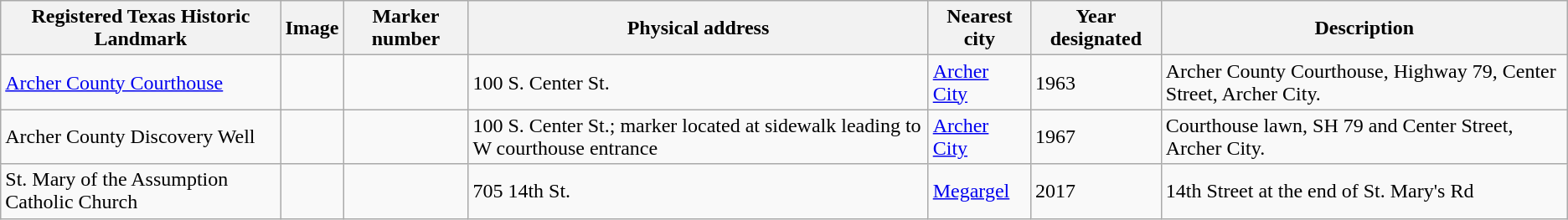<table class="wikitable sortable">
<tr>
<th>Registered Texas Historic Landmark</th>
<th>Image</th>
<th>Marker number</th>
<th>Physical address</th>
<th>Nearest city</th>
<th>Year designated</th>
<th>Description</th>
</tr>
<tr>
<td><a href='#'>Archer County Courthouse</a></td>
<td></td>
<td></td>
<td>100 S. Center St.<br></td>
<td><a href='#'>Archer City</a></td>
<td>1963</td>
<td>Archer County Courthouse, Highway 79, Center Street, Archer City.</td>
</tr>
<tr>
<td>Archer County Discovery Well</td>
<td></td>
<td></td>
<td>100 S. Center St.; marker located at sidewalk leading to W courthouse entrance<br></td>
<td><a href='#'>Archer City</a></td>
<td>1967</td>
<td>Courthouse lawn, SH 79 and Center Street, Archer City.</td>
</tr>
<tr>
<td>St. Mary of the Assumption Catholic Church</td>
<td></td>
<td></td>
<td>705 14th St.<br></td>
<td><a href='#'>Megargel</a></td>
<td>2017</td>
<td>14th Street at the end of St. Mary's Rd</td>
</tr>
</table>
